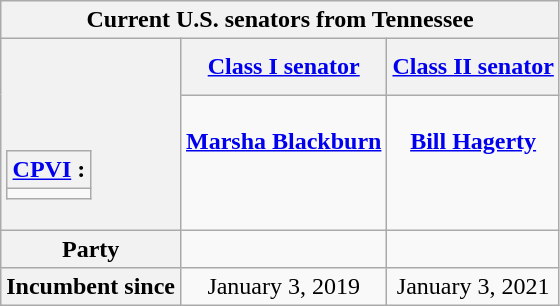<table class="wikitable floatright" style="text-align: center;">
<tr>
<th colspan=3>Current U.S. senators from Tennessee</th>
</tr>
<tr>
<th rowspan=2><br><br><br><table class="wikitable">
<tr>
<th><a href='#'>CPVI</a> :</th>
</tr>
<tr>
<td></td>
</tr>
</table>
</th>
<th><a href='#'>Class I senator</a></th>
<th><a href='#'>Class II senator</a></th>
</tr>
<tr style="vertical-align: top;">
<td><br><strong><a href='#'>Marsha Blackburn</a></strong><br><br></td>
<td><br><strong><a href='#'>Bill Hagerty</a></strong><br><br></td>
</tr>
<tr>
<th>Party</th>
<td></td>
<td></td>
</tr>
<tr>
<th>Incumbent since</th>
<td>January 3, 2019</td>
<td>January 3, 2021</td>
</tr>
</table>
